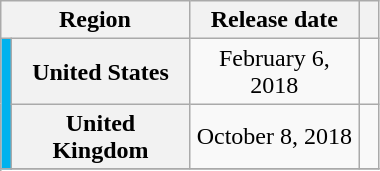<table class="wikitable" style="text-align: center; width: 20%;">
<tr>
<th scope=row colspan="2">Region</th>
<th scope=row>Release date</th>
<th scope=row width="5%"></th>
</tr>
<tr>
<td rowspan="10" width="1%" style="background: #00B2EE;"></td>
<th scope=row>United States</th>
<td>February 6, 2018</td>
<td></td>
</tr>
<tr>
<th scope=row>United Kingdom</th>
<td>October 8, 2018</td>
<td></td>
</tr>
<tr>
</tr>
</table>
